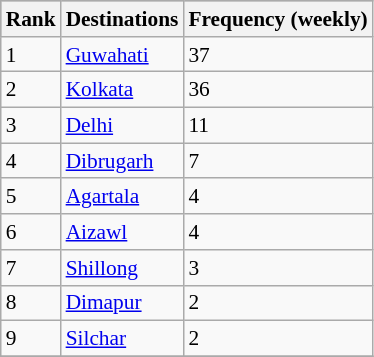<table class="wikitable sortable" style="font-size:89%; align=center;">
<tr style="background:darkgrey;">
<th>Rank</th>
<th>Destinations</th>
<th>Frequency (weekly)</th>
</tr>
<tr>
<td>1</td>
<td> <a href='#'>Guwahati</a></td>
<td>37</td>
</tr>
<tr>
<td>2</td>
<td> <a href='#'>Kolkata</a></td>
<td>36</td>
</tr>
<tr>
<td>3</td>
<td> <a href='#'>Delhi</a></td>
<td>11</td>
</tr>
<tr>
<td>4</td>
<td> <a href='#'>Dibrugarh</a></td>
<td>7</td>
</tr>
<tr>
<td>5</td>
<td> <a href='#'>Agartala</a></td>
<td>4</td>
</tr>
<tr>
<td>6</td>
<td> <a href='#'>Aizawl</a></td>
<td>4</td>
</tr>
<tr>
<td>7</td>
<td> <a href='#'>Shillong</a></td>
<td>3</td>
</tr>
<tr>
<td>8</td>
<td> <a href='#'>Dimapur</a></td>
<td>2</td>
</tr>
<tr>
<td>9</td>
<td> <a href='#'>Silchar</a></td>
<td>2</td>
</tr>
<tr>
</tr>
</table>
